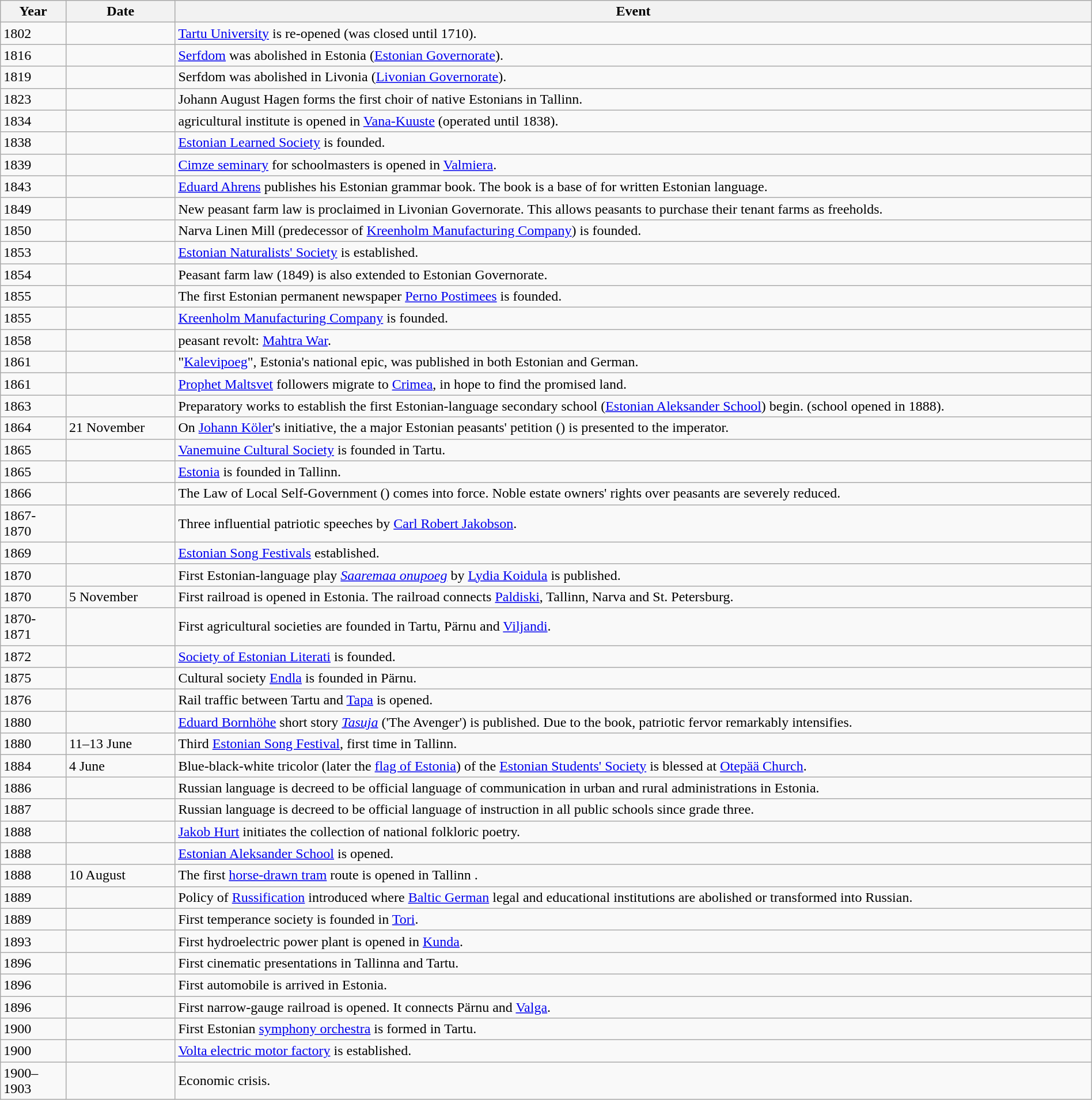<table class="wikitable" width="100%">
<tr>
<th style="width:6%">Year</th>
<th style="width:10%">Date</th>
<th>Event</th>
</tr>
<tr>
<td>1802</td>
<td></td>
<td><a href='#'>Tartu University</a> is re-opened (was closed until 1710).</td>
</tr>
<tr>
<td>1816</td>
<td></td>
<td><a href='#'>Serfdom</a> was abolished in Estonia (<a href='#'>Estonian Governorate</a>).</td>
</tr>
<tr>
<td>1819</td>
<td></td>
<td>Serfdom was abolished in Livonia (<a href='#'>Livonian Governorate</a>).</td>
</tr>
<tr>
<td>1823</td>
<td></td>
<td>Johann August Hagen forms the first choir of native Estonians in Tallinn.</td>
</tr>
<tr>
<td>1834</td>
<td></td>
<td>agricultural institute is opened in <a href='#'>Vana-Kuuste</a> (operated until 1838).</td>
</tr>
<tr>
<td>1838</td>
<td></td>
<td><a href='#'>Estonian Learned Society</a> is founded.</td>
</tr>
<tr>
<td>1839</td>
<td></td>
<td><a href='#'>Cimze seminary</a> for schoolmasters is opened in <a href='#'>Valmiera</a>.</td>
</tr>
<tr>
<td>1843</td>
<td></td>
<td><a href='#'>Eduard Ahrens</a> publishes his Estonian grammar book. The book is a base of for written Estonian language.</td>
</tr>
<tr>
<td>1849</td>
<td></td>
<td>New peasant farm law is proclaimed in Livonian Governorate. This allows peasants to purchase their tenant farms as freeholds.</td>
</tr>
<tr>
<td>1850</td>
<td></td>
<td>Narva Linen Mill (predecessor of <a href='#'>Kreenholm Manufacturing Company</a>) is founded.</td>
</tr>
<tr>
<td>1853</td>
<td></td>
<td><a href='#'>Estonian Naturalists' Society</a> is established.</td>
</tr>
<tr>
<td>1854</td>
<td></td>
<td>Peasant farm law (1849) is also extended to Estonian Governorate.</td>
</tr>
<tr>
<td>1855</td>
<td></td>
<td>The first Estonian permanent newspaper <a href='#'>Perno Postimees</a> is founded.</td>
</tr>
<tr>
<td>1855</td>
<td></td>
<td><a href='#'>Kreenholm Manufacturing Company</a> is founded.</td>
</tr>
<tr>
<td>1858</td>
<td></td>
<td>peasant revolt: <a href='#'>Mahtra War</a>.</td>
</tr>
<tr>
<td>1861</td>
<td></td>
<td>"<a href='#'>Kalevipoeg</a>", Estonia's national epic, was published in both Estonian and German.</td>
</tr>
<tr>
<td>1861</td>
<td></td>
<td><a href='#'>Prophet Maltsvet</a> followers migrate to <a href='#'>Crimea</a>, in hope to find the promised land.</td>
</tr>
<tr>
<td>1863</td>
<td></td>
<td>Preparatory works to establish the first Estonian-language secondary school (<a href='#'>Estonian Aleksander School</a>) begin. (school opened in 1888).</td>
</tr>
<tr>
<td>1864</td>
<td>21 November</td>
<td>On <a href='#'>Johann Köler</a>'s initiative, the a major Estonian peasants' petition () is presented to the imperator.</td>
</tr>
<tr>
<td>1865</td>
<td></td>
<td><a href='#'>Vanemuine Cultural Society</a> is founded in Tartu.</td>
</tr>
<tr>
<td>1865</td>
<td></td>
<td><a href='#'>Estonia</a> is founded in Tallinn.</td>
</tr>
<tr>
<td>1866</td>
<td></td>
<td>The Law of Local Self-Government () comes into force. Noble estate owners' rights over peasants are severely reduced.</td>
</tr>
<tr>
<td>1867-1870</td>
<td></td>
<td>Three influential patriotic speeches by <a href='#'>Carl Robert Jakobson</a>.</td>
</tr>
<tr>
<td>1869</td>
<td></td>
<td><a href='#'>Estonian Song Festivals</a> established.</td>
</tr>
<tr>
<td>1870</td>
<td></td>
<td>First Estonian-language play <em><a href='#'>Saaremaa onupoeg</a></em> by <a href='#'>Lydia Koidula</a> is published.</td>
</tr>
<tr>
<td>1870</td>
<td>5 November</td>
<td>First railroad is opened in Estonia. The railroad connects <a href='#'>Paldiski</a>, Tallinn, Narva and St. Petersburg.</td>
</tr>
<tr>
<td>1870-1871</td>
<td></td>
<td>First agricultural societies are founded in Tartu, Pärnu and <a href='#'>Viljandi</a>.</td>
</tr>
<tr>
<td>1872</td>
<td></td>
<td><a href='#'>Society of Estonian Literati</a> is founded.</td>
</tr>
<tr>
<td>1875</td>
<td></td>
<td>Cultural society <a href='#'>Endla</a> is founded in Pärnu.</td>
</tr>
<tr>
<td>1876</td>
<td></td>
<td>Rail traffic between Tartu and <a href='#'>Tapa</a> is opened.</td>
</tr>
<tr>
<td>1880</td>
<td></td>
<td><a href='#'>Eduard Bornhöhe</a> short story <em><a href='#'>Tasuja</a></em> ('The Avenger') is published. Due to the book, patriotic fervor remarkably intensifies.</td>
</tr>
<tr>
<td>1880</td>
<td>11–13 June</td>
<td>Third <a href='#'>Estonian Song Festival</a>, first time in Tallinn.</td>
</tr>
<tr>
<td>1884</td>
<td>4 June</td>
<td>Blue-black-white tricolor (later the <a href='#'>flag of Estonia</a>) of the <a href='#'>Estonian Students' Society</a> is blessed at <a href='#'>Otepää Church</a>.</td>
</tr>
<tr>
<td>1886</td>
<td></td>
<td>Russian language is decreed to be official language of communication in urban and rural administrations in Estonia.</td>
</tr>
<tr>
<td>1887</td>
<td></td>
<td>Russian language is decreed to be official language of instruction in all public schools since grade three.</td>
</tr>
<tr>
<td>1888</td>
<td></td>
<td><a href='#'>Jakob Hurt</a> initiates the collection of national folkloric poetry.</td>
</tr>
<tr>
<td>1888</td>
<td></td>
<td><a href='#'>Estonian Aleksander School</a> is opened.</td>
</tr>
<tr>
<td>1888</td>
<td>10 August</td>
<td>The first <a href='#'>horse-drawn tram</a> route is opened in Tallinn .</td>
</tr>
<tr>
<td>1889</td>
<td></td>
<td>Policy of <a href='#'>Russification</a> introduced where <a href='#'>Baltic German</a> legal and educational institutions are abolished or transformed into Russian.</td>
</tr>
<tr>
<td>1889</td>
<td></td>
<td>First temperance society is founded in <a href='#'>Tori</a>.</td>
</tr>
<tr>
<td>1893</td>
<td></td>
<td>First hydroelectric power plant is opened in <a href='#'>Kunda</a>.</td>
</tr>
<tr>
<td>1896</td>
<td></td>
<td>First cinematic presentations in Tallinna and Tartu.</td>
</tr>
<tr>
<td>1896</td>
<td></td>
<td>First automobile is arrived in Estonia.</td>
</tr>
<tr>
<td>1896</td>
<td></td>
<td>First narrow-gauge railroad is opened. It connects Pärnu and <a href='#'>Valga</a>.</td>
</tr>
<tr>
<td>1900</td>
<td></td>
<td>First Estonian <a href='#'>symphony orchestra</a> is formed in Tartu.</td>
</tr>
<tr>
<td>1900</td>
<td></td>
<td><a href='#'>Volta electric motor factory</a> is established.</td>
</tr>
<tr>
<td>1900–1903</td>
<td></td>
<td>Economic crisis.</td>
</tr>
</table>
